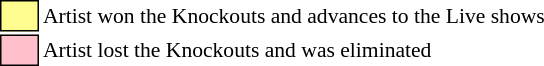<table class="toccolours" style="font-size: 90%; white-space: nowrap;">
<tr>
<td style="background-color:#fdfc8f; border: 1px solid black">      </td>
<td>Artist won the Knockouts and advances to the Live shows</td>
</tr>
<tr>
<td style="background-color:pink; border: 1px solid black">      </td>
<td>Artist lost the Knockouts and was eliminated</td>
</tr>
<tr>
</tr>
</table>
